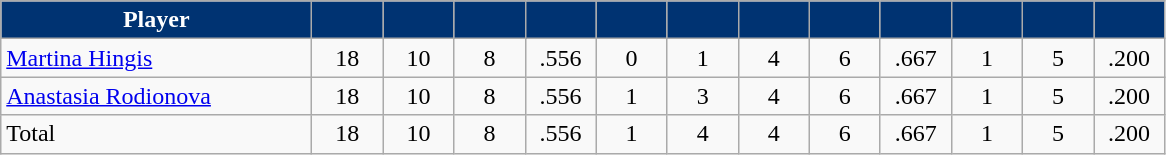<table class="wikitable" style="text-align:center">
<tr>
<th style="background:#003372; color:#fff" width="200px">Player</th>
<th style="background:#003372; color:#fff" width="40px"></th>
<th style="background:#003372; color:#fff" width="40px"></th>
<th style="background:#003372; color:#fff" width="40px"></th>
<th style="background:#003372; color:#fff" width="40px"></th>
<th style="background:#003372; color:#fff" width="40px"></th>
<th style="background:#003372; color:#fff" width="40px"></th>
<th style="background:#003372; color:#fff" width="40px"></th>
<th style="background:#003372; color:#fff" width="40px"></th>
<th style="background:#003372; color:#fff" width="40px"></th>
<th style="background:#003372; color:#fff" width="40px"></th>
<th style="background:#003372; color:#fff" width="40px"></th>
<th style="background:#003372; color:#fff" width="40px"></th>
</tr>
<tr>
<td style="text-align:left"><a href='#'>Martina Hingis</a></td>
<td>18</td>
<td>10</td>
<td>8</td>
<td>.556</td>
<td>0</td>
<td>1</td>
<td>4</td>
<td>6</td>
<td>.667</td>
<td>1</td>
<td>5</td>
<td>.200</td>
</tr>
<tr>
<td style="text-align:left"><a href='#'>Anastasia Rodionova</a></td>
<td>18</td>
<td>10</td>
<td>8</td>
<td>.556</td>
<td>1</td>
<td>3</td>
<td>4</td>
<td>6</td>
<td>.667</td>
<td>1</td>
<td>5</td>
<td>.200</td>
</tr>
<tr>
<td style="text-align:left">Total</td>
<td>18</td>
<td>10</td>
<td>8</td>
<td>.556</td>
<td>1</td>
<td>4</td>
<td>4</td>
<td>6</td>
<td>.667</td>
<td>1</td>
<td>5</td>
<td>.200</td>
</tr>
</table>
